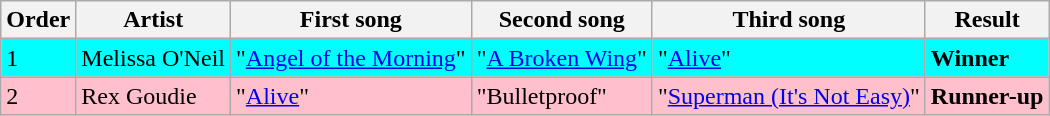<table class=wikitable>
<tr>
<th>Order</th>
<th>Artist</th>
<th>First song</th>
<th>Second song</th>
<th>Third song</th>
<th>Result</th>
</tr>
<tr style="background:cyan;">
<td>1</td>
<td>Melissa O'Neil</td>
<td>"<a href='#'>Angel of the Morning</a>"</td>
<td>"<a href='#'>A Broken Wing</a>"</td>
<td>"<a href='#'>Alive</a>"</td>
<td><strong>Winner</strong></td>
</tr>
<tr style="background:pink;">
<td>2</td>
<td>Rex Goudie</td>
<td>"<a href='#'>Alive</a>"</td>
<td>"Bulletproof"</td>
<td>"<a href='#'>Superman (It's Not Easy)</a>"</td>
<td><strong>Runner-up</strong></td>
</tr>
</table>
